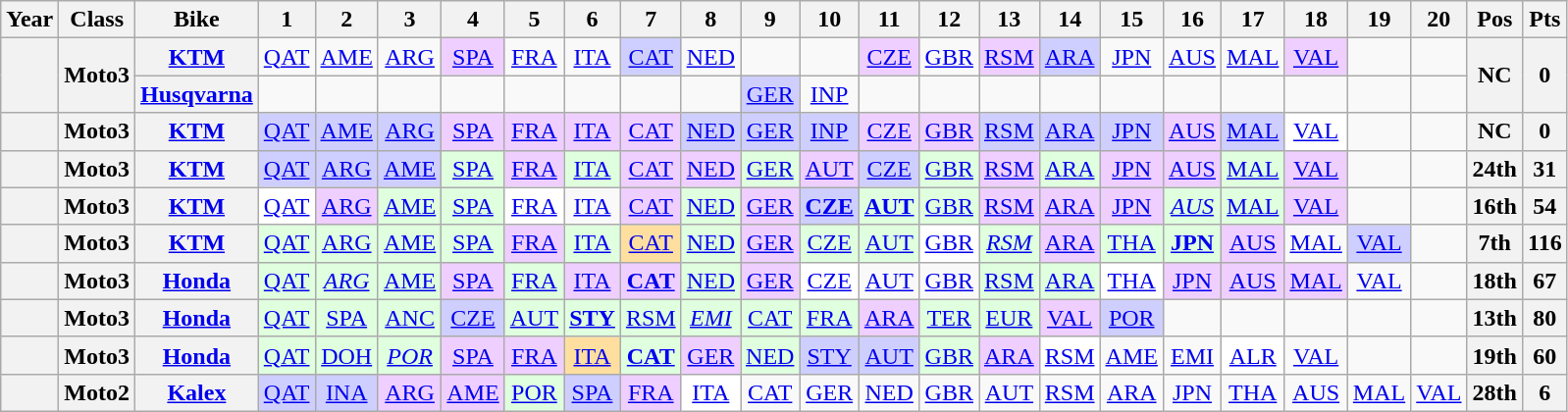<table class="wikitable" style="text-align:center">
<tr>
<th>Year</th>
<th>Class</th>
<th>Bike</th>
<th>1</th>
<th>2</th>
<th>3</th>
<th>4</th>
<th>5</th>
<th>6</th>
<th>7</th>
<th>8</th>
<th>9</th>
<th>10</th>
<th>11</th>
<th>12</th>
<th>13</th>
<th>14</th>
<th>15</th>
<th>16</th>
<th>17</th>
<th>18</th>
<th>19</th>
<th>20</th>
<th>Pos</th>
<th>Pts</th>
</tr>
<tr>
<th rowspan=2></th>
<th rowspan=2>Moto3</th>
<th><a href='#'>KTM</a></th>
<td><a href='#'>QAT</a></td>
<td><a href='#'>AME</a></td>
<td><a href='#'>ARG</a></td>
<td style="background:#efcfff;"><a href='#'>SPA</a><br></td>
<td><a href='#'>FRA</a></td>
<td><a href='#'>ITA</a></td>
<td style="background:#CFCFFF;"><a href='#'>CAT</a><br></td>
<td><a href='#'>NED</a></td>
<td></td>
<td></td>
<td style="background:#efcfff;"><a href='#'>CZE</a><br></td>
<td><a href='#'>GBR</a></td>
<td style="background:#efcfff;"><a href='#'>RSM</a><br></td>
<td style="background:#CFCFFF;"><a href='#'>ARA</a><br></td>
<td><a href='#'>JPN</a></td>
<td><a href='#'>AUS</a></td>
<td><a href='#'>MAL</a></td>
<td style="background:#efcfff;"><a href='#'>VAL</a><br></td>
<td></td>
<td></td>
<th rowspan=2>NC</th>
<th rowspan=2>0</th>
</tr>
<tr>
<th><a href='#'>Husqvarna</a></th>
<td></td>
<td></td>
<td></td>
<td></td>
<td></td>
<td></td>
<td></td>
<td></td>
<td style="background:#CFCFFF;"><a href='#'>GER</a><br></td>
<td><a href='#'>INP</a></td>
<td></td>
<td></td>
<td></td>
<td></td>
<td></td>
<td></td>
<td></td>
<td></td>
<td></td>
</tr>
<tr>
<th></th>
<th>Moto3</th>
<th><a href='#'>KTM</a></th>
<td style="background:#CFCFFF;"><a href='#'>QAT</a><br></td>
<td style="background:#CFCFFF;"><a href='#'>AME</a><br></td>
<td style="background:#CFCFFF;"><a href='#'>ARG</a><br></td>
<td style="background:#efcfff;"><a href='#'>SPA</a><br></td>
<td style="background:#efcfff;"><a href='#'>FRA</a><br></td>
<td style="background:#efcfff;"><a href='#'>ITA</a><br></td>
<td style="background:#efcfff;"><a href='#'>CAT</a><br></td>
<td style="background:#CFCFFF;"><a href='#'>NED</a><br></td>
<td style="background:#CFCFFF;"><a href='#'>GER</a><br></td>
<td style="background:#CFCFFF;"><a href='#'>INP</a><br></td>
<td style="background:#efcfff;"><a href='#'>CZE</a><br></td>
<td style="background:#efcfff;"><a href='#'>GBR</a><br></td>
<td style="background:#CFCFFF;"><a href='#'>RSM</a><br></td>
<td style="background:#CFCFFF;"><a href='#'>ARA</a><br></td>
<td style="background:#CFCFFF;"><a href='#'>JPN</a><br></td>
<td style="background:#efcfff;"><a href='#'>AUS</a><br></td>
<td style="background:#CFCFFF;"><a href='#'>MAL</a><br></td>
<td style="background:#FFFFFF;"><a href='#'>VAL</a><br></td>
<td></td>
<td></td>
<th>NC</th>
<th>0</th>
</tr>
<tr>
<th></th>
<th>Moto3</th>
<th><a href='#'>KTM</a></th>
<td style="background:#CFCFFF;"><a href='#'>QAT</a><br></td>
<td style="background:#CFCFFF;"><a href='#'>ARG</a><br></td>
<td style="background:#CFCFFF;"><a href='#'>AME</a><br></td>
<td style="background:#dfffdf;"><a href='#'>SPA</a><br></td>
<td style="background:#efcfff;"><a href='#'>FRA</a><br></td>
<td style="background:#dfffdf;"><a href='#'>ITA</a><br></td>
<td style="background:#efcfff;"><a href='#'>CAT</a><br></td>
<td style="background:#efcfff;"><a href='#'>NED</a><br></td>
<td style="background:#dfffdf;"><a href='#'>GER</a><br></td>
<td style="background:#efcfff;"><a href='#'>AUT</a><br></td>
<td style="background:#CFCFFF;"><a href='#'>CZE</a><br></td>
<td style="background:#dfffdf;"><a href='#'>GBR</a><br></td>
<td style="background:#efcfff;"><a href='#'>RSM</a><br></td>
<td style="background:#dfffdf;"><a href='#'>ARA</a><br></td>
<td style="background:#efcfff;"><a href='#'>JPN</a><br></td>
<td style="background:#efcfff;"><a href='#'>AUS</a><br></td>
<td style="background:#dfffdf;"><a href='#'>MAL</a><br></td>
<td style="background:#efcfff;"><a href='#'>VAL</a><br></td>
<td></td>
<td></td>
<th>24th</th>
<th>31</th>
</tr>
<tr>
<th></th>
<th>Moto3</th>
<th><a href='#'>KTM</a></th>
<td style="background:#ffffff;"><a href='#'>QAT</a><br></td>
<td style="background:#efcfff;"><a href='#'>ARG</a><br></td>
<td style="background:#dfffdf;"><a href='#'>AME</a><br></td>
<td style="background:#dfffdf;"><a href='#'>SPA</a><br></td>
<td style="background:#ffffff;"><a href='#'>FRA</a><br></td>
<td><a href='#'>ITA</a></td>
<td style="background:#efcfff;"><a href='#'>CAT</a><br></td>
<td style="background:#dfffdf;"><a href='#'>NED</a><br></td>
<td style="background:#efcfff;"><a href='#'>GER</a><br></td>
<td style="background:#CFCFFF;"><strong><a href='#'>CZE</a></strong><br></td>
<td style="background:#dfffdf;"><strong><a href='#'>AUT</a></strong><br></td>
<td style="background:#dfffdf;"><a href='#'>GBR</a><br></td>
<td style="background:#efcfff;"><a href='#'>RSM</a><br></td>
<td style="background:#efcfff;"><a href='#'>ARA</a><br></td>
<td style="background:#efcfff;"><a href='#'>JPN</a><br></td>
<td style="background:#dfffdf;"><em><a href='#'>AUS</a></em><br></td>
<td style="background:#dfffdf;"><a href='#'>MAL</a><br></td>
<td style="background:#efcfff;"><a href='#'>VAL</a><br></td>
<td></td>
<td></td>
<th>16th</th>
<th>54</th>
</tr>
<tr>
<th></th>
<th>Moto3</th>
<th><a href='#'>KTM</a></th>
<td style="background:#DFFFDF;"><a href='#'>QAT</a><br></td>
<td style="background:#DFFFDF;"><a href='#'>ARG</a><br></td>
<td style="background:#DFFFDF;"><a href='#'>AME</a><br></td>
<td style="background:#DFFFDF;"><a href='#'>SPA</a><br></td>
<td style="background:#EFCFFF;"><a href='#'>FRA</a><br></td>
<td style="background:#DFFFDF;"><a href='#'>ITA</a><br></td>
<td style="background:#FFDF9F;"><a href='#'>CAT</a><br></td>
<td style="background:#DFFFDF;"><a href='#'>NED</a><br></td>
<td style="background:#EFCFFF;"><a href='#'>GER</a><br></td>
<td style="background:#DFFFDF;"><a href='#'>CZE</a><br></td>
<td style="background:#DFFFDF;"><a href='#'>AUT</a><br></td>
<td style="background:#ffffff;"><a href='#'>GBR</a><br></td>
<td style="background:#DFFFDF;"><em><a href='#'>RSM</a></em><br></td>
<td style="background:#EFCFFF;"><a href='#'>ARA</a><br></td>
<td style="background:#DFFFDF;"><a href='#'>THA</a><br></td>
<td style="background:#DFFFDF;"><strong><a href='#'>JPN</a></strong><br></td>
<td style="background:#EFCFFF;"><a href='#'>AUS</a><br></td>
<td><a href='#'>MAL</a></td>
<td style="background:#CFCFFF;"><a href='#'>VAL</a><br></td>
<td></td>
<th>7th</th>
<th>116</th>
</tr>
<tr>
<th></th>
<th>Moto3</th>
<th><a href='#'>Honda</a></th>
<td style="background:#dfffdf;"><a href='#'>QAT</a><br></td>
<td style="background:#dfffdf;"><em><a href='#'>ARG</a></em><br></td>
<td style="background:#dfffdf;"><a href='#'>AME</a><br></td>
<td style="background:#efcfff;"><a href='#'>SPA</a><br></td>
<td style="background:#dfffdf;"><a href='#'>FRA</a><br></td>
<td style="background:#efcfff;"><a href='#'>ITA</a><br></td>
<td style="background:#efcfff;"><strong><a href='#'>CAT</a></strong><br></td>
<td style="background:#dfffdf;"><a href='#'>NED</a><br></td>
<td style="background:#efcfff;"><a href='#'>GER</a><br></td>
<td style="background:#ffffff;"><a href='#'>CZE</a><br></td>
<td><a href='#'>AUT</a></td>
<td><a href='#'>GBR</a></td>
<td style="background:#dfffdf;"><a href='#'>RSM</a><br></td>
<td style="background:#dfffdf;"><a href='#'>ARA</a><br></td>
<td style="background:#ffffff;"><a href='#'>THA</a><br></td>
<td style="background:#efcfff;"><a href='#'>JPN</a><br></td>
<td style="background:#efcfff;"><a href='#'>AUS</a><br></td>
<td style="background:#efcfff;"><a href='#'>MAL</a><br></td>
<td><a href='#'>VAL</a></td>
<td></td>
<th>18th</th>
<th>67</th>
</tr>
<tr>
<th></th>
<th>Moto3</th>
<th><a href='#'>Honda</a></th>
<td style="background:#dfffdf;"><a href='#'>QAT</a><br></td>
<td style="background:#dfffdf;"><a href='#'>SPA</a><br></td>
<td style="background:#dfffdf;"><a href='#'>ANC</a><br></td>
<td style="background:#cfcfff;"><a href='#'>CZE</a><br></td>
<td style="background:#dfffdf;"><a href='#'>AUT</a><br></td>
<td style="background:#dfffdf;"><strong><a href='#'>STY</a></strong><br></td>
<td style="background:#dfffdf;"><a href='#'>RSM</a><br></td>
<td style="background:#dfffdf;"><em><a href='#'>EMI</a></em><br></td>
<td style="background:#dfffdf;"><a href='#'>CAT</a><br></td>
<td style="background:#dfffdf;"><a href='#'>FRA</a><br></td>
<td style="background:#efcfff;"><a href='#'>ARA</a><br></td>
<td style="background:#dfffdf;"><a href='#'>TER</a><br></td>
<td style="background:#dfffdf;"><a href='#'>EUR</a><br></td>
<td style="background:#efcfff;"><a href='#'>VAL</a><br></td>
<td style="background:#cfcfff;"><a href='#'>POR</a><br></td>
<td></td>
<td></td>
<td></td>
<td></td>
<td></td>
<th>13th</th>
<th>80</th>
</tr>
<tr>
<th></th>
<th>Moto3</th>
<th><a href='#'>Honda</a></th>
<td style="background:#dfffdf;"><a href='#'>QAT</a><br></td>
<td style="background:#dfffdf;"><a href='#'>DOH</a><br></td>
<td style="background:#dfffdf;"><em><a href='#'>POR</a></em><br></td>
<td style="background:#efcfff;"><a href='#'>SPA</a><br></td>
<td style="background:#efcfff;"><a href='#'>FRA</a><br></td>
<td style="background:#ffdf9f;"><a href='#'>ITA</a><br></td>
<td style="background:#dfffdf;"><strong><a href='#'>CAT</a></strong><br></td>
<td style="background:#efcfff;"><a href='#'>GER</a><br></td>
<td style="background:#dfffdf;"><a href='#'>NED</a><br></td>
<td style="background:#cfcfff;"><a href='#'>STY</a><br></td>
<td style="background:#cfcfff;"><a href='#'>AUT</a><br></td>
<td style="background:#dfffdf;"><a href='#'>GBR</a><br></td>
<td style="background:#efcfff;"><a href='#'>ARA</a><br></td>
<td style="background:#ffffff;"><a href='#'>RSM</a><br></td>
<td><a href='#'>AME</a></td>
<td><a href='#'>EMI</a></td>
<td style="background:#ffffff;"><a href='#'>ALR</a><br></td>
<td><a href='#'>VAL</a></td>
<td></td>
<td></td>
<th style="background:#;">19th</th>
<th style="background:#;">60</th>
</tr>
<tr>
<th align="left"></th>
<th align="left">Moto2</th>
<th align="left"><a href='#'>Kalex</a></th>
<td style="background:#cfcfff;"><a href='#'>QAT</a><br></td>
<td style="background:#cfcfff;"><a href='#'>INA</a><br></td>
<td style="background:#efcfff;"><a href='#'>ARG</a><br></td>
<td style="background:#efcfff;"><a href='#'>AME</a><br></td>
<td style="background:#dfffdf;"><a href='#'>POR</a><br></td>
<td style="background:#cfcfff;"><a href='#'>SPA</a><br></td>
<td style="background:#efcfff;"><a href='#'>FRA</a><br></td>
<td style="background:#ffffff;"><a href='#'>ITA</a><br></td>
<td><a href='#'>CAT</a></td>
<td><a href='#'>GER</a></td>
<td><a href='#'>NED</a></td>
<td><a href='#'>GBR</a></td>
<td><a href='#'>AUT</a></td>
<td><a href='#'>RSM</a></td>
<td><a href='#'>ARA</a></td>
<td><a href='#'>JPN</a></td>
<td><a href='#'>THA</a></td>
<td><a href='#'>AUS</a></td>
<td><a href='#'>MAL</a></td>
<td><a href='#'>VAL</a></td>
<th>28th</th>
<th>6</th>
</tr>
</table>
